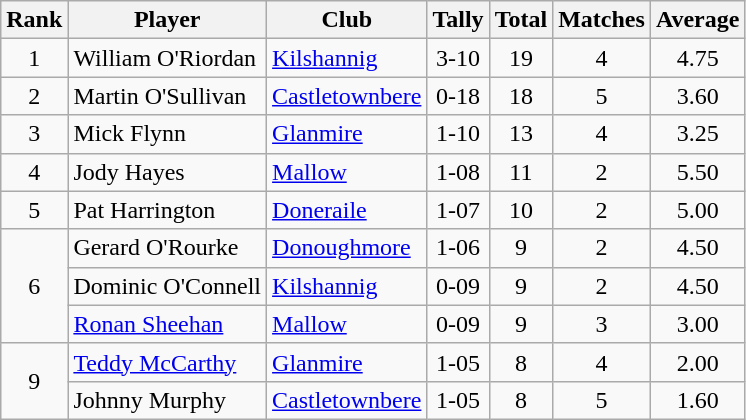<table class="wikitable">
<tr>
<th>Rank</th>
<th>Player</th>
<th>Club</th>
<th>Tally</th>
<th>Total</th>
<th>Matches</th>
<th>Average</th>
</tr>
<tr>
<td rowspan="1" style="text-align:center;">1</td>
<td>William O'Riordan</td>
<td><a href='#'>Kilshannig</a></td>
<td align=center>3-10</td>
<td align=center>19</td>
<td align=center>4</td>
<td align=center>4.75</td>
</tr>
<tr>
<td rowspan="1" style="text-align:center;">2</td>
<td>Martin O'Sullivan</td>
<td><a href='#'>Castletownbere</a></td>
<td align=center>0-18</td>
<td align=center>18</td>
<td align=center>5</td>
<td align=center>3.60</td>
</tr>
<tr>
<td rowspan="1" style="text-align:center;">3</td>
<td>Mick Flynn</td>
<td><a href='#'>Glanmire</a></td>
<td align=center>1-10</td>
<td align=center>13</td>
<td align=center>4</td>
<td align=center>3.25</td>
</tr>
<tr>
<td rowspan="1" style="text-align:center;">4</td>
<td>Jody Hayes</td>
<td><a href='#'>Mallow</a></td>
<td align=center>1-08</td>
<td align=center>11</td>
<td align=center>2</td>
<td align=center>5.50</td>
</tr>
<tr>
<td rowspan="1" style="text-align:center;">5</td>
<td>Pat Harrington</td>
<td><a href='#'>Doneraile</a></td>
<td align=center>1-07</td>
<td align=center>10</td>
<td align=center>2</td>
<td align=center>5.00</td>
</tr>
<tr>
<td rowspan="3" style="text-align:center;">6</td>
<td>Gerard O'Rourke</td>
<td><a href='#'>Donoughmore</a></td>
<td align=center>1-06</td>
<td align=center>9</td>
<td align=center>2</td>
<td align=center>4.50</td>
</tr>
<tr>
<td>Dominic O'Connell</td>
<td><a href='#'>Kilshannig</a></td>
<td align=center>0-09</td>
<td align=center>9</td>
<td align=center>2</td>
<td align=center>4.50</td>
</tr>
<tr>
<td><a href='#'>Ronan Sheehan</a></td>
<td><a href='#'>Mallow</a></td>
<td align=center>0-09</td>
<td align=center>9</td>
<td align=center>3</td>
<td align=center>3.00</td>
</tr>
<tr>
<td rowspan="2" style="text-align:center;">9</td>
<td><a href='#'>Teddy McCarthy</a></td>
<td><a href='#'>Glanmire</a></td>
<td align=center>1-05</td>
<td align=center>8</td>
<td align=center>4</td>
<td align=center>2.00</td>
</tr>
<tr>
<td>Johnny Murphy</td>
<td><a href='#'>Castletownbere</a></td>
<td align=center>1-05</td>
<td align=center>8</td>
<td align=center>5</td>
<td align=center>1.60</td>
</tr>
</table>
